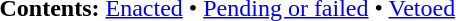<table class=toc>
<tr>
<td><strong>Contents:</strong> <a href='#'>Enacted</a> • <a href='#'>Pending or failed</a> • <a href='#'>Vetoed</a></td>
</tr>
</table>
